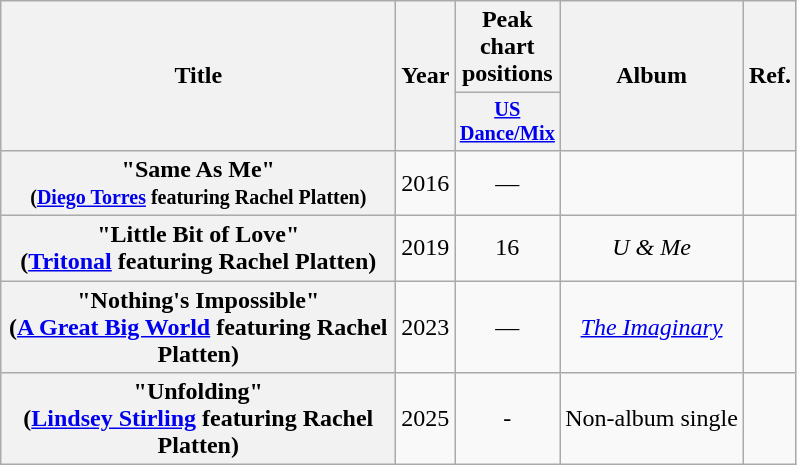<table class="wikitable plainrowheaders" style="text-align:center;">
<tr>
<th scope="col" rowspan="2" style="width:16em;">Title</th>
<th scope="col" rowspan="2" style="width:1em;">Year</th>
<th scope="col" colspan="1">Peak chart positions</th>
<th scope="col" rowspan="2">Album</th>
<th rowspan="2">Ref.</th>
</tr>
<tr>
<th scope="col" style="width:3em;font-size:85%;"><a href='#'>US<br>Dance/Mix</a><br></th>
</tr>
<tr>
<th scope="row">"Same As Me"<br><small>(<a href='#'>Diego Torres</a> featuring Rachel Platten)</small></th>
<td>2016</td>
<td>—</td>
<td></td>
<td></td>
</tr>
<tr>
<th scope="row">"Little Bit of Love"<br><span>(<a href='#'>Tritonal</a> featuring Rachel Platten)</span></th>
<td>2019</td>
<td>16</td>
<td><em>U & Me</em></td>
<td></td>
</tr>
<tr>
<th scope="row">"Nothing's Impossible"<br><span>(<a href='#'>A Great Big World</a> featuring Rachel Platten)</span></th>
<td>2023</td>
<td>—</td>
<td><em><a href='#'>The Imaginary</a></em></td>
<td></td>
</tr>
<tr>
<th scope="row">"Unfolding"<br><span>(<a href='#'>Lindsey Stirling</a> featuring Rachel Platten)</span></th>
<td>2025</td>
<td>-</td>
<td>Non-album single</td>
</tr>
</table>
